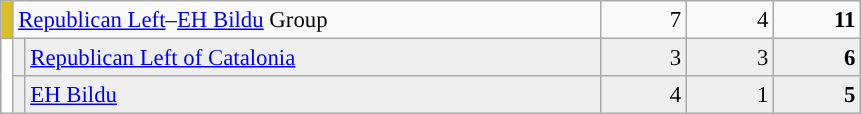<table class="wikitable collapsible collapsed" style="text-align:right; font-size:95%; border:0px; margin-top:-1px; margin-bottom:0;">
<tr>
<td width="1" bgcolor="#DAC025"></td>
<th style="text-align:left; font-weight:normal; background:#F9F9F9" colspan="2" width="385"><a href='#'>Republican Left</a>–<a href='#'>EH Bildu</a> Group</th>
<td width="50">7</td>
<td width="51">4</td>
<td width="51"><strong>11</strong></td>
</tr>
<tr style="background:#EFEFEF;">
<td style="background:white;" rowspan="4"></td>
<td width="1"></td>
<td align="left"><a href='#'>Republican Left of Catalonia</a></td>
<td>3</td>
<td>3</td>
<td><strong>6</strong></td>
</tr>
<tr style="background:#EFEFEF;">
<td></td>
<td align="left"><a href='#'>EH Bildu</a></td>
<td>4</td>
<td>1</td>
<td><strong>5</strong></td>
</tr>
</table>
